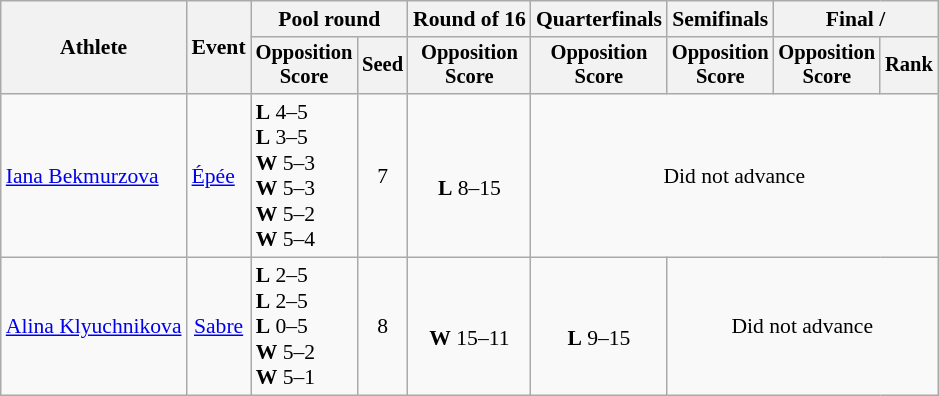<table class=wikitable style="text-align:center;font-size:90%">
<tr>
<th rowspan=2>Athlete</th>
<th rowspan=2>Event</th>
<th colspan=2>Pool round</th>
<th>Round of 16</th>
<th>Quarterfinals</th>
<th>Semifinals</th>
<th colspan=2>Final / </th>
</tr>
<tr style="font-size:95%">
<th>Opposition<br>Score</th>
<th>Seed</th>
<th>Opposition<br>Score</th>
<th>Opposition<br>Score</th>
<th>Opposition<br>Score</th>
<th>Opposition<br>Score</th>
<th>Rank</th>
</tr>
<tr>
<td align=left><a href='#'>Iana Bekmurzova</a></td>
<td align=left><a href='#'>Épée</a></td>
<td align=left> <strong>L</strong> 4–5<br> <strong>L</strong> 3–5<br> <strong>W</strong> 5–3<br> <strong>W</strong> 5–3<br> <strong>W</strong> 5–2<br> <strong>W</strong> 5–4</td>
<td>7</td>
<td><br><strong>L</strong> 8–15</td>
<td colspan=4>Did not advance</td>
</tr>
<tr>
<td align=left><a href='#'>Alina Klyuchnikova</a></td>
<td><a href='#'>Sabre</a></td>
<td align=left> <strong>L</strong> 2–5<br> <strong>L</strong> 2–5<br> <strong>L</strong> 0–5<br> <strong>W</strong> 5–2<br> <strong>W</strong> 5–1</td>
<td>8</td>
<td><br><strong>W</strong> 15–11</td>
<td><br><strong>L</strong> 9–15</td>
<td colspan=3>Did not advance</td>
</tr>
</table>
